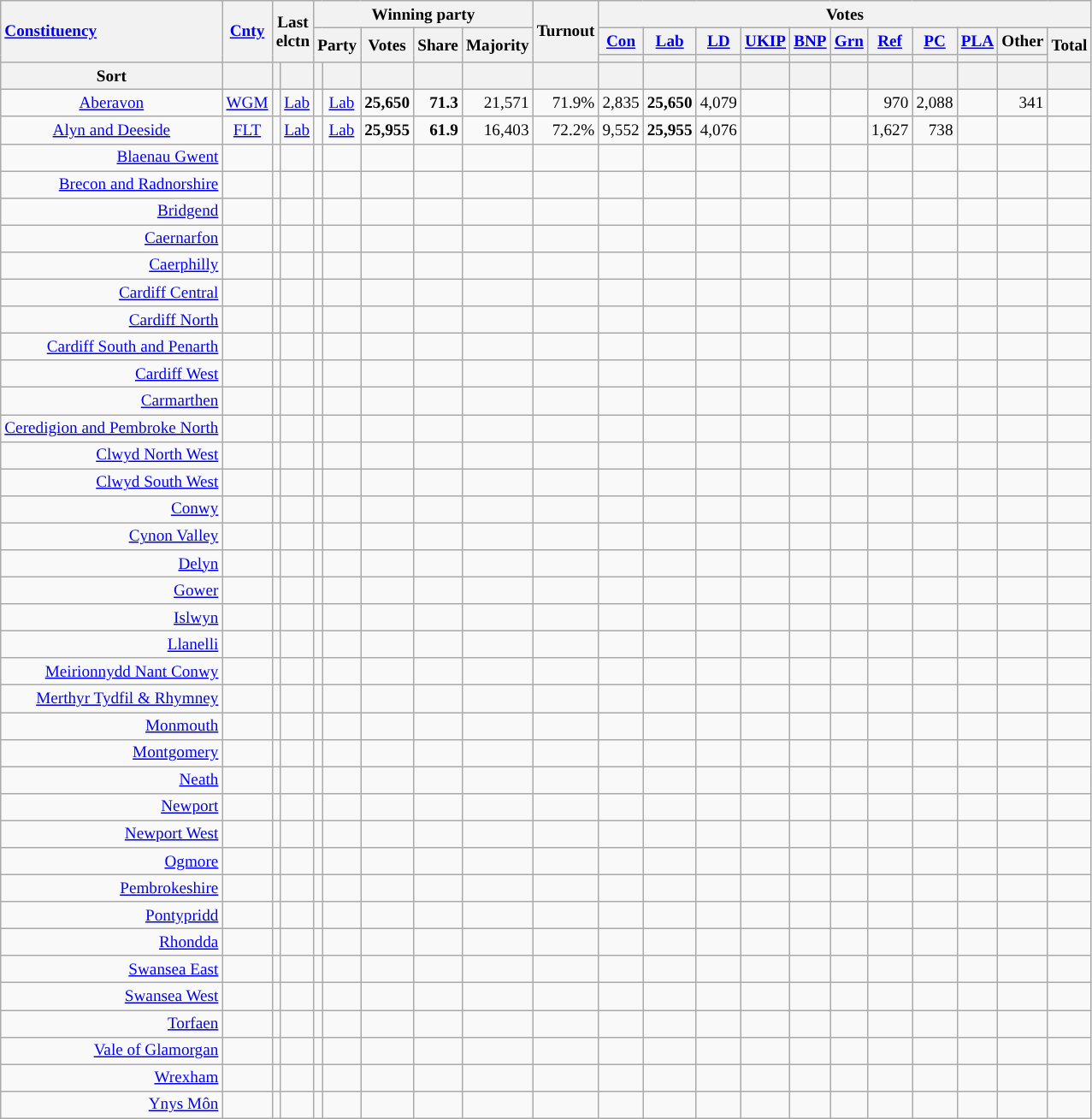<table class="wikitable sortable" style="text-align:right; font-size:80%">
<tr>
<th rowspan="3" scope="col" style="text-align:left;"><a href='#'>Constituency</a></th>
<th rowspan="3" scope="col"><a href='#'>Cnty</a></th>
<th colspan="2" rowspan="3" scope="col">Last<br>elctn</th>
<th colspan="5" scope="col">Winning party</th>
<th rowspan="3" scope="col">Turnout</th>
<th colspan="11" scope="col">Votes</th>
</tr>
<tr>
<th colspan="2" rowspan="2" scope="col">Party</th>
<th rowspan="2" scope="col">Votes</th>
<th rowspan="2" scope="col">Share</th>
<th rowspan="2" scope="col">Majority</th>
<th scope="col"><a href='#'>Con</a></th>
<th scope="col"><a href='#'>Lab</a></th>
<th scope="col"><a href='#'>LD</a></th>
<th scope="col"><a href='#'>UKIP</a></th>
<th scope="col"><a href='#'>BNP</a></th>
<th scope="col"><a href='#'>Grn</a></th>
<th scope="col"><a href='#'>Ref</a></th>
<th scope="col"><a href='#'>PC</a></th>
<th><a href='#'>PLA</a></th>
<th scope="col">Other</th>
<th rowspan="2" scope="col">Total</th>
</tr>
<tr>
<th scope="col" style="background:"></th>
<th scope="col" style="background:"></th>
<th scope="col" style="background:"></th>
<th scope="col" style="background:"></th>
<th scope="col" style="background:"></th>
<th scope="col" style="background:"></th>
<th></th>
<th scope="col" style="background:"></th>
<th></th>
<th></th>
</tr>
<tr>
<th>Sort</th>
<th></th>
<th class="unsortable" scope="col"></th>
<th></th>
<th class="unsortable" scope="col"></th>
<th></th>
<th></th>
<th></th>
<th></th>
<th></th>
<th></th>
<th></th>
<th></th>
<th></th>
<th></th>
<th></th>
<th></th>
<th></th>
<th></th>
<th></th>
<th></th>
</tr>
<tr>
<td style="text-align:center;"><a href='#'>Aberavon</a></td>
<td style="text-align:center;"><a href='#'>WGM</a></td>
<td style="background:"></td>
<td><a href='#'>Lab</a></td>
<td style="background:"></td>
<td style="text-align:center;"><a href='#'>Lab</a></td>
<td><strong>25,650</strong></td>
<td><strong>71.3</strong></td>
<td>21,571</td>
<td>71.9%</td>
<td>2,835</td>
<td><strong>25,650</strong></td>
<td>4,079</td>
<td></td>
<td></td>
<td></td>
<td>970</td>
<td>2,088</td>
<td></td>
<td>341</td>
<td></td>
</tr>
<tr>
<td style="text-align:center;"><a href='#'>Alyn and Deeside</a></td>
<td style="text-align:center;"><a href='#'>FLT</a></td>
<td style="background:"></td>
<td><a href='#'>Lab</a></td>
<td style="background:"></td>
<td style="text-align:center;"><a href='#'>Lab</a></td>
<td><strong>25,955</strong></td>
<td><strong>61.9</strong></td>
<td>16,403</td>
<td>72.2%</td>
<td>9,552</td>
<td><strong>25,955</strong></td>
<td>4,076</td>
<td></td>
<td></td>
<td></td>
<td>1,627</td>
<td>738</td>
<td></td>
<td></td>
<td></td>
</tr>
<tr>
<td><a href='#'>Blaenau Gwent</a></td>
<td></td>
<td></td>
<td></td>
<td></td>
<td></td>
<td></td>
<td></td>
<td></td>
<td></td>
<td></td>
<td></td>
<td></td>
<td></td>
<td></td>
<td></td>
<td></td>
<td></td>
<td></td>
<td></td>
<td></td>
</tr>
<tr>
<td><a href='#'>Brecon and Radnorshire</a></td>
<td></td>
<td></td>
<td></td>
<td></td>
<td></td>
<td></td>
<td></td>
<td></td>
<td></td>
<td></td>
<td></td>
<td></td>
<td></td>
<td></td>
<td></td>
<td></td>
<td></td>
<td></td>
<td></td>
<td></td>
</tr>
<tr>
<td><a href='#'>Bridgend</a></td>
<td></td>
<td></td>
<td></td>
<td></td>
<td></td>
<td></td>
<td></td>
<td></td>
<td></td>
<td></td>
<td></td>
<td></td>
<td></td>
<td></td>
<td></td>
<td></td>
<td></td>
<td></td>
<td></td>
<td></td>
</tr>
<tr>
<td><a href='#'>Caernarfon</a></td>
<td></td>
<td></td>
<td></td>
<td></td>
<td></td>
<td></td>
<td></td>
<td></td>
<td></td>
<td></td>
<td></td>
<td></td>
<td></td>
<td></td>
<td></td>
<td></td>
<td></td>
<td></td>
<td></td>
<td></td>
</tr>
<tr>
<td><a href='#'>Caerphilly</a></td>
<td></td>
<td></td>
<td></td>
<td></td>
<td></td>
<td></td>
<td></td>
<td></td>
<td></td>
<td></td>
<td></td>
<td></td>
<td></td>
<td></td>
<td></td>
<td></td>
<td></td>
<td></td>
<td></td>
<td></td>
</tr>
<tr>
<td><a href='#'>Cardiff Central</a></td>
<td></td>
<td></td>
<td></td>
<td></td>
<td></td>
<td></td>
<td></td>
<td></td>
<td></td>
<td></td>
<td></td>
<td></td>
<td></td>
<td></td>
<td></td>
<td></td>
<td></td>
<td></td>
<td></td>
<td></td>
</tr>
<tr>
<td><a href='#'>Cardiff North</a></td>
<td></td>
<td></td>
<td></td>
<td></td>
<td></td>
<td></td>
<td></td>
<td></td>
<td></td>
<td></td>
<td></td>
<td></td>
<td></td>
<td></td>
<td></td>
<td></td>
<td></td>
<td></td>
<td></td>
<td></td>
</tr>
<tr>
<td><a href='#'>Cardiff South and Penarth</a></td>
<td></td>
<td></td>
<td></td>
<td></td>
<td></td>
<td></td>
<td></td>
<td></td>
<td></td>
<td></td>
<td></td>
<td></td>
<td></td>
<td></td>
<td></td>
<td></td>
<td></td>
<td></td>
<td></td>
<td></td>
</tr>
<tr>
<td><a href='#'>Cardiff West</a></td>
<td></td>
<td></td>
<td></td>
<td></td>
<td></td>
<td></td>
<td></td>
<td></td>
<td></td>
<td></td>
<td></td>
<td></td>
<td></td>
<td></td>
<td></td>
<td></td>
<td></td>
<td></td>
<td></td>
<td></td>
</tr>
<tr>
<td><a href='#'>Carmarthen</a></td>
<td></td>
<td></td>
<td></td>
<td></td>
<td></td>
<td></td>
<td></td>
<td></td>
<td></td>
<td></td>
<td></td>
<td></td>
<td></td>
<td></td>
<td></td>
<td></td>
<td></td>
<td></td>
<td></td>
<td></td>
</tr>
<tr>
<td><a href='#'>Ceredigion and Pembroke North</a></td>
<td></td>
<td></td>
<td></td>
<td></td>
<td></td>
<td></td>
<td></td>
<td></td>
<td></td>
<td></td>
<td></td>
<td></td>
<td></td>
<td></td>
<td></td>
<td></td>
<td></td>
<td></td>
<td></td>
<td></td>
</tr>
<tr>
<td><a href='#'>Clwyd North West</a></td>
<td></td>
<td></td>
<td></td>
<td></td>
<td></td>
<td></td>
<td></td>
<td></td>
<td></td>
<td></td>
<td></td>
<td></td>
<td></td>
<td></td>
<td></td>
<td></td>
<td></td>
<td></td>
<td></td>
<td></td>
</tr>
<tr>
<td><a href='#'>Clwyd South West</a></td>
<td></td>
<td></td>
<td></td>
<td></td>
<td></td>
<td></td>
<td></td>
<td></td>
<td></td>
<td></td>
<td></td>
<td></td>
<td></td>
<td></td>
<td></td>
<td></td>
<td></td>
<td></td>
<td></td>
<td></td>
</tr>
<tr>
<td><a href='#'>Conwy</a></td>
<td></td>
<td></td>
<td></td>
<td></td>
<td></td>
<td></td>
<td></td>
<td></td>
<td></td>
<td></td>
<td></td>
<td></td>
<td></td>
<td></td>
<td></td>
<td></td>
<td></td>
<td></td>
<td></td>
<td></td>
</tr>
<tr>
<td><a href='#'>Cynon Valley</a></td>
<td></td>
<td></td>
<td></td>
<td></td>
<td></td>
<td></td>
<td></td>
<td></td>
<td></td>
<td></td>
<td></td>
<td></td>
<td></td>
<td></td>
<td></td>
<td></td>
<td></td>
<td></td>
<td></td>
<td></td>
</tr>
<tr>
<td><a href='#'>Delyn</a></td>
<td></td>
<td></td>
<td></td>
<td></td>
<td></td>
<td></td>
<td></td>
<td></td>
<td></td>
<td></td>
<td></td>
<td></td>
<td></td>
<td></td>
<td></td>
<td></td>
<td></td>
<td></td>
<td></td>
<td></td>
</tr>
<tr>
<td><a href='#'>Gower</a></td>
<td></td>
<td></td>
<td></td>
<td></td>
<td></td>
<td></td>
<td></td>
<td></td>
<td></td>
<td></td>
<td></td>
<td></td>
<td></td>
<td></td>
<td></td>
<td></td>
<td></td>
<td></td>
<td></td>
<td></td>
</tr>
<tr>
<td><a href='#'>Islwyn</a></td>
<td></td>
<td></td>
<td></td>
<td></td>
<td></td>
<td></td>
<td></td>
<td></td>
<td></td>
<td></td>
<td></td>
<td></td>
<td></td>
<td></td>
<td></td>
<td></td>
<td></td>
<td></td>
<td></td>
<td></td>
</tr>
<tr>
<td><a href='#'>Llanelli</a></td>
<td></td>
<td></td>
<td></td>
<td></td>
<td></td>
<td></td>
<td></td>
<td></td>
<td></td>
<td></td>
<td></td>
<td></td>
<td></td>
<td></td>
<td></td>
<td></td>
<td></td>
<td></td>
<td></td>
<td></td>
</tr>
<tr>
<td><a href='#'>Meirionnydd Nant Conwy</a></td>
<td></td>
<td></td>
<td></td>
<td></td>
<td></td>
<td></td>
<td></td>
<td></td>
<td></td>
<td></td>
<td></td>
<td></td>
<td></td>
<td></td>
<td></td>
<td></td>
<td></td>
<td></td>
<td></td>
<td></td>
</tr>
<tr>
<td><a href='#'>Merthyr Tydfil & Rhymney</a></td>
<td></td>
<td></td>
<td></td>
<td></td>
<td></td>
<td></td>
<td></td>
<td></td>
<td></td>
<td></td>
<td></td>
<td></td>
<td></td>
<td></td>
<td></td>
<td></td>
<td></td>
<td></td>
<td></td>
<td></td>
</tr>
<tr>
<td><a href='#'>Monmouth</a></td>
<td></td>
<td></td>
<td></td>
<td></td>
<td></td>
<td></td>
<td></td>
<td></td>
<td></td>
<td></td>
<td></td>
<td></td>
<td></td>
<td></td>
<td></td>
<td></td>
<td></td>
<td></td>
<td></td>
<td></td>
</tr>
<tr>
<td><a href='#'>Montgomery</a></td>
<td></td>
<td></td>
<td></td>
<td></td>
<td></td>
<td></td>
<td></td>
<td></td>
<td></td>
<td></td>
<td></td>
<td></td>
<td></td>
<td></td>
<td></td>
<td></td>
<td></td>
<td></td>
<td></td>
<td></td>
</tr>
<tr>
<td><a href='#'>Neath</a></td>
<td></td>
<td></td>
<td></td>
<td></td>
<td></td>
<td></td>
<td></td>
<td></td>
<td></td>
<td></td>
<td></td>
<td></td>
<td></td>
<td></td>
<td></td>
<td></td>
<td></td>
<td></td>
<td></td>
<td></td>
</tr>
<tr>
<td><a href='#'>Newport</a></td>
<td></td>
<td></td>
<td></td>
<td></td>
<td></td>
<td></td>
<td></td>
<td></td>
<td></td>
<td></td>
<td></td>
<td></td>
<td></td>
<td></td>
<td></td>
<td></td>
<td></td>
<td></td>
<td></td>
<td></td>
</tr>
<tr>
<td><a href='#'>Newport West</a></td>
<td></td>
<td></td>
<td></td>
<td></td>
<td></td>
<td></td>
<td></td>
<td></td>
<td></td>
<td></td>
<td></td>
<td></td>
<td></td>
<td></td>
<td></td>
<td></td>
<td></td>
<td></td>
<td></td>
<td></td>
</tr>
<tr>
<td><a href='#'>Ogmore</a></td>
<td></td>
<td></td>
<td></td>
<td></td>
<td></td>
<td></td>
<td></td>
<td></td>
<td></td>
<td></td>
<td></td>
<td></td>
<td></td>
<td></td>
<td></td>
<td></td>
<td></td>
<td></td>
<td></td>
<td></td>
</tr>
<tr>
<td><a href='#'>Pembrokeshire</a></td>
<td></td>
<td></td>
<td></td>
<td></td>
<td></td>
<td></td>
<td></td>
<td></td>
<td></td>
<td></td>
<td></td>
<td></td>
<td></td>
<td></td>
<td></td>
<td></td>
<td></td>
<td></td>
<td></td>
<td></td>
</tr>
<tr>
<td><a href='#'>Pontypridd</a></td>
<td></td>
<td></td>
<td></td>
<td></td>
<td></td>
<td></td>
<td></td>
<td></td>
<td></td>
<td></td>
<td></td>
<td></td>
<td></td>
<td></td>
<td></td>
<td></td>
<td></td>
<td></td>
<td></td>
<td></td>
</tr>
<tr>
<td><a href='#'>Rhondda</a></td>
<td></td>
<td></td>
<td></td>
<td></td>
<td></td>
<td></td>
<td></td>
<td></td>
<td></td>
<td></td>
<td></td>
<td></td>
<td></td>
<td></td>
<td></td>
<td></td>
<td></td>
<td></td>
<td></td>
<td></td>
</tr>
<tr>
<td><a href='#'>Swansea East</a></td>
<td></td>
<td></td>
<td></td>
<td></td>
<td></td>
<td></td>
<td></td>
<td></td>
<td></td>
<td></td>
<td></td>
<td></td>
<td></td>
<td></td>
<td></td>
<td></td>
<td></td>
<td></td>
<td></td>
<td></td>
</tr>
<tr>
<td><a href='#'>Swansea West</a></td>
<td></td>
<td></td>
<td></td>
<td></td>
<td></td>
<td></td>
<td></td>
<td></td>
<td></td>
<td></td>
<td></td>
<td></td>
<td></td>
<td></td>
<td></td>
<td></td>
<td></td>
<td></td>
<td></td>
<td></td>
</tr>
<tr>
<td><a href='#'>Torfaen</a></td>
<td></td>
<td></td>
<td></td>
<td></td>
<td></td>
<td></td>
<td></td>
<td></td>
<td></td>
<td></td>
<td></td>
<td></td>
<td></td>
<td></td>
<td></td>
<td></td>
<td></td>
<td></td>
<td></td>
<td></td>
</tr>
<tr>
<td><a href='#'>Vale of Glamorgan</a></td>
<td></td>
<td></td>
<td></td>
<td></td>
<td></td>
<td></td>
<td></td>
<td></td>
<td></td>
<td></td>
<td></td>
<td></td>
<td></td>
<td></td>
<td></td>
<td></td>
<td></td>
<td></td>
<td></td>
<td></td>
</tr>
<tr>
<td><a href='#'>Wrexham</a></td>
<td></td>
<td></td>
<td></td>
<td></td>
<td></td>
<td></td>
<td></td>
<td></td>
<td></td>
<td></td>
<td></td>
<td></td>
<td></td>
<td></td>
<td></td>
<td></td>
<td></td>
<td></td>
<td></td>
<td></td>
</tr>
<tr>
<td><a href='#'>Ynys Môn</a></td>
<td></td>
<td></td>
<td></td>
<td></td>
<td></td>
<td></td>
<td></td>
<td></td>
<td></td>
<td></td>
<td></td>
<td></td>
<td></td>
<td></td>
<td></td>
<td></td>
<td></td>
<td></td>
<td></td>
<td></td>
</tr>
</table>
